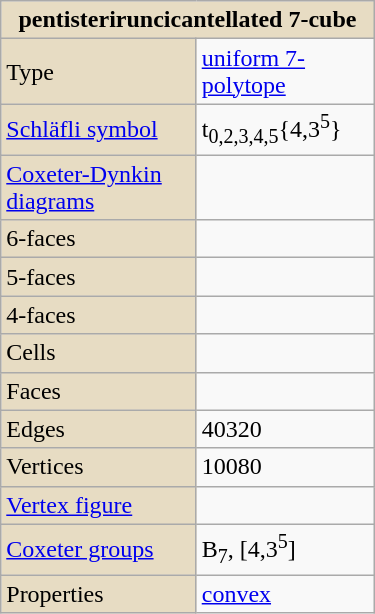<table class="wikitable" style="margin-left:10px; float:right; width:250px;">
<tr>
<th style="background:#e7dcc3;" colspan="2">pentisteriruncicantellated 7-cube</th>
</tr>
<tr>
<td style="background:#e7dcc3;">Type</td>
<td><a href='#'>uniform 7-polytope</a></td>
</tr>
<tr>
<td style="background:#e7dcc3;"><a href='#'>Schläfli symbol</a></td>
<td>t<sub>0,2,3,4,5</sub>{4,3<sup>5</sup>}</td>
</tr>
<tr>
<td style="background:#e7dcc3;"><a href='#'>Coxeter-Dynkin diagrams</a></td>
<td></td>
</tr>
<tr>
<td style="background:#e7dcc3;">6-faces</td>
<td></td>
</tr>
<tr>
<td style="background:#e7dcc3;">5-faces</td>
<td></td>
</tr>
<tr>
<td style="background:#e7dcc3;">4-faces</td>
<td></td>
</tr>
<tr>
<td style="background:#e7dcc3;">Cells</td>
<td></td>
</tr>
<tr>
<td style="background:#e7dcc3;">Faces</td>
<td></td>
</tr>
<tr>
<td style="background:#e7dcc3;">Edges</td>
<td>40320</td>
</tr>
<tr>
<td style="background:#e7dcc3;">Vertices</td>
<td>10080</td>
</tr>
<tr>
<td style="background:#e7dcc3;"><a href='#'>Vertex figure</a></td>
<td></td>
</tr>
<tr>
<td style="background:#e7dcc3;"><a href='#'>Coxeter groups</a></td>
<td>B<sub>7</sub>, [4,3<sup>5</sup>]</td>
</tr>
<tr>
<td style="background:#e7dcc3;">Properties</td>
<td><a href='#'>convex</a></td>
</tr>
</table>
